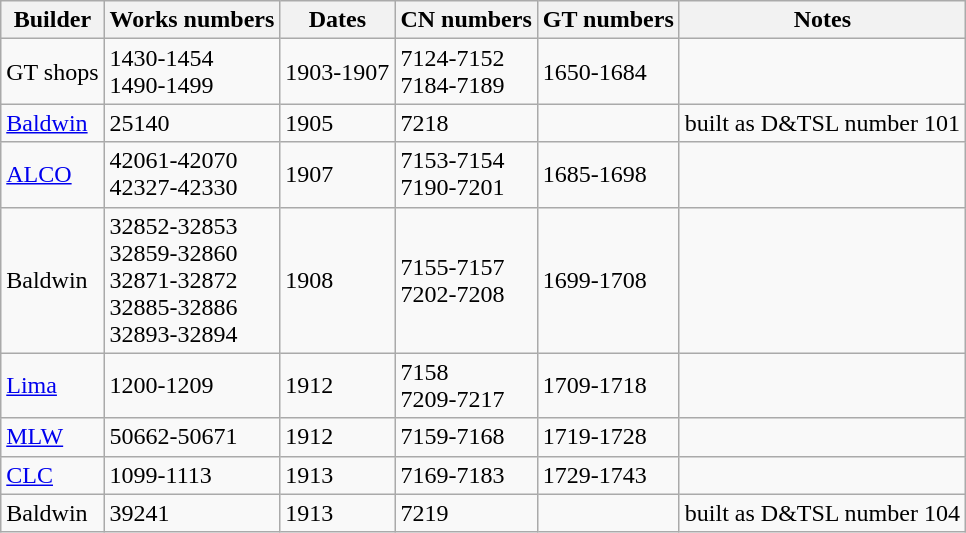<table class="wikitable">
<tr>
<th>Builder</th>
<th>Works numbers</th>
<th>Dates</th>
<th>CN numbers</th>
<th>GT numbers</th>
<th>Notes</th>
</tr>
<tr>
<td>GT shops</td>
<td>1430-1454<br>1490-1499</td>
<td>1903-1907</td>
<td>7124-7152<br>7184-7189</td>
<td>1650-1684</td>
<td></td>
</tr>
<tr>
<td><a href='#'>Baldwin</a></td>
<td>25140</td>
<td>1905</td>
<td>7218</td>
<td></td>
<td>built as D&TSL number 101</td>
</tr>
<tr>
<td><a href='#'>ALCO</a></td>
<td>42061-42070<br>42327-42330</td>
<td>1907</td>
<td>7153-7154<br>7190-7201</td>
<td>1685-1698</td>
<td></td>
</tr>
<tr>
<td>Baldwin</td>
<td>32852-32853<br>32859-32860<br>32871-32872<br>32885-32886<br>32893-32894</td>
<td>1908</td>
<td>7155-7157<br>7202-7208</td>
<td>1699-1708</td>
<td></td>
</tr>
<tr>
<td><a href='#'>Lima</a></td>
<td>1200-1209</td>
<td>1912</td>
<td>7158<br>7209-7217</td>
<td>1709-1718</td>
<td></td>
</tr>
<tr>
<td><a href='#'>MLW</a></td>
<td>50662-50671</td>
<td>1912</td>
<td>7159-7168</td>
<td>1719-1728</td>
<td></td>
</tr>
<tr>
<td><a href='#'>CLC</a></td>
<td>1099-1113</td>
<td>1913</td>
<td>7169-7183</td>
<td>1729-1743</td>
<td></td>
</tr>
<tr>
<td>Baldwin</td>
<td>39241</td>
<td>1913</td>
<td>7219</td>
<td></td>
<td>built as D&TSL number 104</td>
</tr>
</table>
